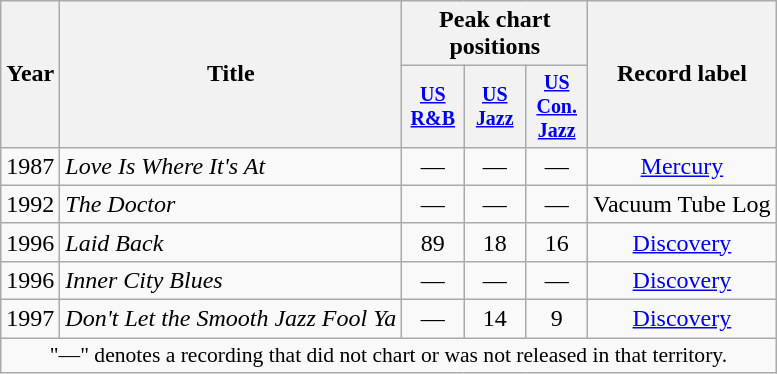<table class="wikitable" style="text-align:center;">
<tr>
<th rowspan="2">Year</th>
<th rowspan="2">Title</th>
<th colspan="3">Peak chart positions</th>
<th rowspan="2">Record label</th>
</tr>
<tr style="font-size:smaller;">
<th width="35"><a href='#'>US<br>R&B</a><br></th>
<th width="35"><a href='#'>US<br>Jazz</a><br></th>
<th width="35"><a href='#'>US<br>Con. Jazz</a><br></th>
</tr>
<tr>
<td>1987</td>
<td align="left"><em>Love Is Where It's At</em></td>
<td>—</td>
<td>—</td>
<td>—</td>
<td><a href='#'>Mercury</a></td>
</tr>
<tr>
<td>1992</td>
<td align="left"><em>The Doctor</em></td>
<td>—</td>
<td>—</td>
<td>—</td>
<td>Vacuum Tube Log</td>
</tr>
<tr>
<td>1996</td>
<td align="left"><em>Laid Back</em></td>
<td>89</td>
<td>18</td>
<td>16</td>
<td><a href='#'>Discovery</a></td>
</tr>
<tr>
<td>1996</td>
<td align="left"><em>Inner City Blues</em></td>
<td>—</td>
<td>—</td>
<td>—</td>
<td><a href='#'>Discovery</a></td>
</tr>
<tr>
<td>1997</td>
<td align="left"><em>Don't Let the Smooth Jazz Fool Ya</em></td>
<td>—</td>
<td>14</td>
<td>9</td>
<td><a href='#'>Discovery</a></td>
</tr>
<tr>
<td colspan="15" style="font-size:90%">"—" denotes a recording that did not chart or was not released in that territory.</td>
</tr>
</table>
